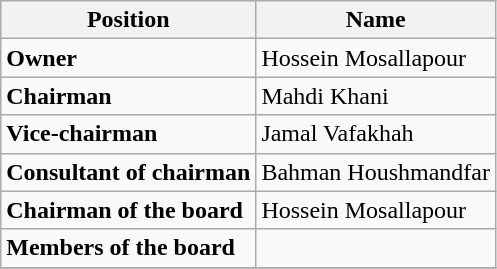<table class=wikitable>
<tr>
<th style="color:; background:;">Position</th>
<th style="color:; background:;">Name</th>
</tr>
<tr>
<td><strong>Owner</strong></td>
<td> Hossein Mosallapour</td>
</tr>
<tr>
<td><strong>Chairman</strong></td>
<td> Mahdi Khani</td>
</tr>
<tr>
<td><strong>Vice-chairman</strong></td>
<td> Jamal Vafakhah</td>
</tr>
<tr>
<td><strong>Consultant  of chairman</strong></td>
<td> Bahman Houshmandfar</td>
</tr>
<tr>
<td><strong>Chairman of the board</strong></td>
<td> Hossein Mosallapour</td>
</tr>
<tr>
<td><strong>Members of the board</strong></td>
<td></td>
</tr>
<tr>
</tr>
</table>
